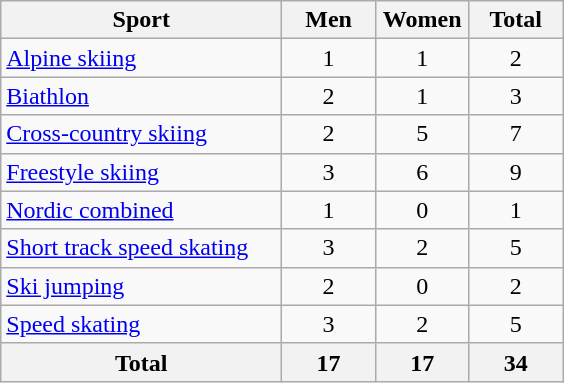<table class="wikitable sortable" style="text-align:center;">
<tr>
<th width=180>Sport</th>
<th width=55>Men</th>
<th width=55>Women</th>
<th width=55>Total</th>
</tr>
<tr>
<td align=left><a href='#'>Alpine skiing</a></td>
<td>1</td>
<td>1</td>
<td>2</td>
</tr>
<tr>
<td align=left><a href='#'>Biathlon</a></td>
<td>2</td>
<td>1</td>
<td>3</td>
</tr>
<tr>
<td align=left><a href='#'>Cross-country skiing</a></td>
<td>2</td>
<td>5</td>
<td>7</td>
</tr>
<tr>
<td align=left><a href='#'>Freestyle skiing</a></td>
<td>3</td>
<td>6</td>
<td>9</td>
</tr>
<tr>
<td align=left><a href='#'>Nordic combined</a></td>
<td>1</td>
<td>0</td>
<td>1</td>
</tr>
<tr>
<td align=left><a href='#'>Short track speed skating</a></td>
<td>3</td>
<td>2</td>
<td>5</td>
</tr>
<tr>
<td align=left><a href='#'>Ski jumping</a></td>
<td>2</td>
<td>0</td>
<td>2</td>
</tr>
<tr>
<td align=left><a href='#'>Speed skating</a></td>
<td>3</td>
<td>2</td>
<td>5</td>
</tr>
<tr>
<th>Total</th>
<th>17</th>
<th>17</th>
<th>34</th>
</tr>
</table>
